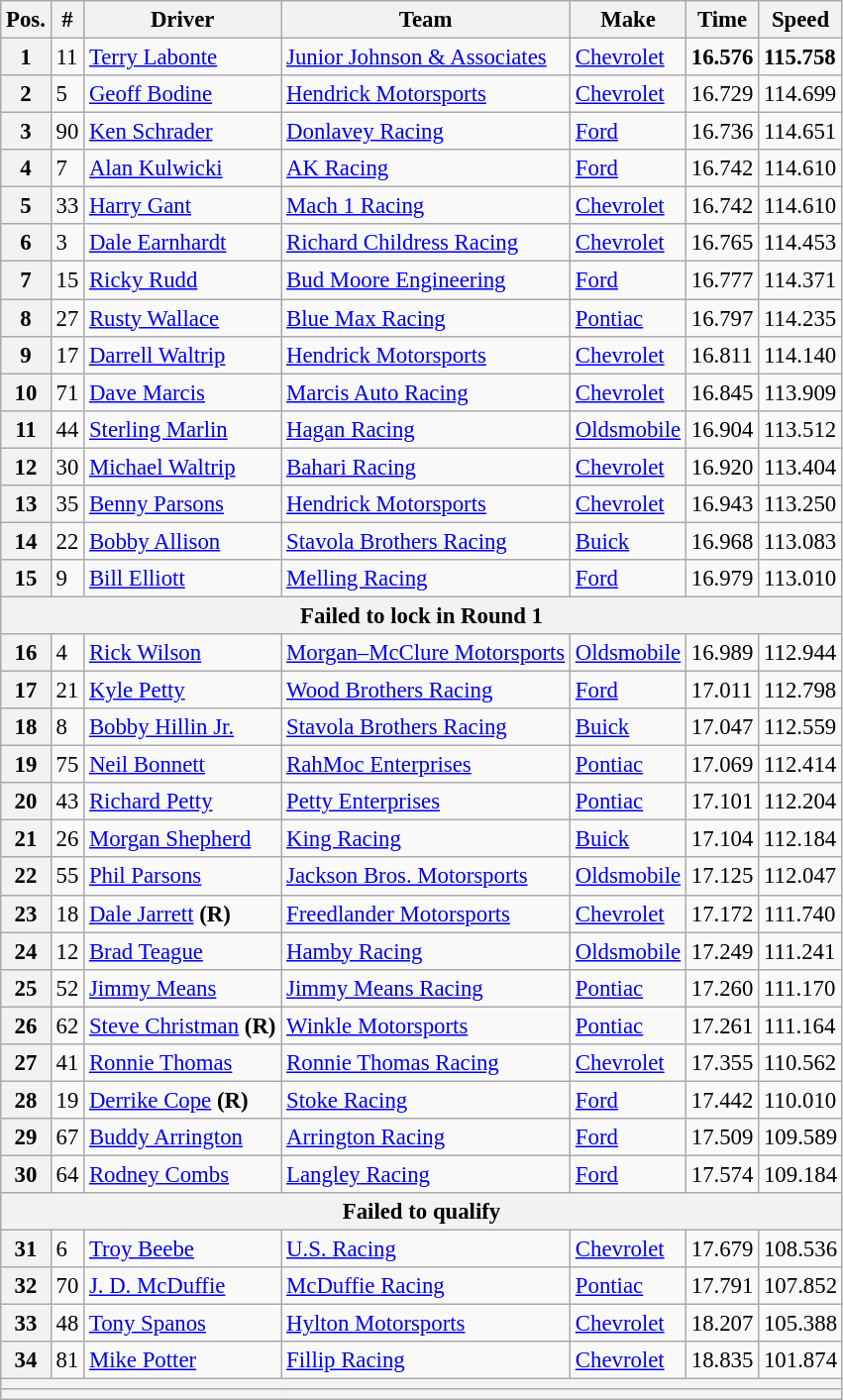<table class="wikitable" style="font-size:95%">
<tr>
<th>Pos.</th>
<th>#</th>
<th>Driver</th>
<th>Team</th>
<th>Make</th>
<th>Time</th>
<th>Speed</th>
</tr>
<tr>
<th>1</th>
<td>11</td>
<td><a href='#'>Terry Labonte</a></td>
<td><a href='#'>Junior Johnson & Associates</a></td>
<td><a href='#'>Chevrolet</a></td>
<td><strong>16.576</strong></td>
<td><strong>115.758</strong></td>
</tr>
<tr>
<th>2</th>
<td>5</td>
<td><a href='#'>Geoff Bodine</a></td>
<td><a href='#'>Hendrick Motorsports</a></td>
<td><a href='#'>Chevrolet</a></td>
<td>16.729</td>
<td>114.699</td>
</tr>
<tr>
<th>3</th>
<td>90</td>
<td><a href='#'>Ken Schrader</a></td>
<td><a href='#'>Donlavey Racing</a></td>
<td><a href='#'>Ford</a></td>
<td>16.736</td>
<td>114.651</td>
</tr>
<tr>
<th>4</th>
<td>7</td>
<td><a href='#'>Alan Kulwicki</a></td>
<td><a href='#'>AK Racing</a></td>
<td><a href='#'>Ford</a></td>
<td>16.742</td>
<td>114.610</td>
</tr>
<tr>
<th>5</th>
<td>33</td>
<td><a href='#'>Harry Gant</a></td>
<td><a href='#'>Mach 1 Racing</a></td>
<td><a href='#'>Chevrolet</a></td>
<td>16.742</td>
<td>114.610</td>
</tr>
<tr>
<th>6</th>
<td>3</td>
<td><a href='#'>Dale Earnhardt</a></td>
<td><a href='#'>Richard Childress Racing</a></td>
<td><a href='#'>Chevrolet</a></td>
<td>16.765</td>
<td>114.453</td>
</tr>
<tr>
<th>7</th>
<td>15</td>
<td><a href='#'>Ricky Rudd</a></td>
<td><a href='#'>Bud Moore Engineering</a></td>
<td><a href='#'>Ford</a></td>
<td>16.777</td>
<td>114.371</td>
</tr>
<tr>
<th>8</th>
<td>27</td>
<td><a href='#'>Rusty Wallace</a></td>
<td><a href='#'>Blue Max Racing</a></td>
<td><a href='#'>Pontiac</a></td>
<td>16.797</td>
<td>114.235</td>
</tr>
<tr>
<th>9</th>
<td>17</td>
<td><a href='#'>Darrell Waltrip</a></td>
<td><a href='#'>Hendrick Motorsports</a></td>
<td><a href='#'>Chevrolet</a></td>
<td>16.811</td>
<td>114.140</td>
</tr>
<tr>
<th>10</th>
<td>71</td>
<td><a href='#'>Dave Marcis</a></td>
<td><a href='#'>Marcis Auto Racing</a></td>
<td><a href='#'>Chevrolet</a></td>
<td>16.845</td>
<td>113.909</td>
</tr>
<tr>
<th>11</th>
<td>44</td>
<td><a href='#'>Sterling Marlin</a></td>
<td><a href='#'>Hagan Racing</a></td>
<td><a href='#'>Oldsmobile</a></td>
<td>16.904</td>
<td>113.512</td>
</tr>
<tr>
<th>12</th>
<td>30</td>
<td><a href='#'>Michael Waltrip</a></td>
<td><a href='#'>Bahari Racing</a></td>
<td><a href='#'>Chevrolet</a></td>
<td>16.920</td>
<td>113.404</td>
</tr>
<tr>
<th>13</th>
<td>35</td>
<td><a href='#'>Benny Parsons</a></td>
<td><a href='#'>Hendrick Motorsports</a></td>
<td><a href='#'>Chevrolet</a></td>
<td>16.943</td>
<td>113.250</td>
</tr>
<tr>
<th>14</th>
<td>22</td>
<td><a href='#'>Bobby Allison</a></td>
<td><a href='#'>Stavola Brothers Racing</a></td>
<td><a href='#'>Buick</a></td>
<td>16.968</td>
<td>113.083</td>
</tr>
<tr>
<th>15</th>
<td>9</td>
<td><a href='#'>Bill Elliott</a></td>
<td><a href='#'>Melling Racing</a></td>
<td><a href='#'>Ford</a></td>
<td>16.979</td>
<td>113.010</td>
</tr>
<tr>
<th colspan="7">Failed to lock in Round 1</th>
</tr>
<tr>
<th>16</th>
<td>4</td>
<td><a href='#'>Rick Wilson</a></td>
<td><a href='#'>Morgan–McClure Motorsports</a></td>
<td><a href='#'>Oldsmobile</a></td>
<td>16.989</td>
<td>112.944</td>
</tr>
<tr>
<th>17</th>
<td>21</td>
<td><a href='#'>Kyle Petty</a></td>
<td><a href='#'>Wood Brothers Racing</a></td>
<td><a href='#'>Ford</a></td>
<td>17.011</td>
<td>112.798</td>
</tr>
<tr>
<th>18</th>
<td>8</td>
<td><a href='#'>Bobby Hillin Jr.</a></td>
<td><a href='#'>Stavola Brothers Racing</a></td>
<td><a href='#'>Buick</a></td>
<td>17.047</td>
<td>112.559</td>
</tr>
<tr>
<th>19</th>
<td>75</td>
<td><a href='#'>Neil Bonnett</a></td>
<td><a href='#'>RahMoc Enterprises</a></td>
<td><a href='#'>Pontiac</a></td>
<td>17.069</td>
<td>112.414</td>
</tr>
<tr>
<th>20</th>
<td>43</td>
<td><a href='#'>Richard Petty</a></td>
<td><a href='#'>Petty Enterprises</a></td>
<td><a href='#'>Pontiac</a></td>
<td>17.101</td>
<td>112.204</td>
</tr>
<tr>
<th>21</th>
<td>26</td>
<td><a href='#'>Morgan Shepherd</a></td>
<td><a href='#'>King Racing</a></td>
<td><a href='#'>Buick</a></td>
<td>17.104</td>
<td>112.184</td>
</tr>
<tr>
<th>22</th>
<td>55</td>
<td><a href='#'>Phil Parsons</a></td>
<td><a href='#'>Jackson Bros. Motorsports</a></td>
<td><a href='#'>Oldsmobile</a></td>
<td>17.125</td>
<td>112.047</td>
</tr>
<tr>
<th>23</th>
<td>18</td>
<td><a href='#'>Dale Jarrett</a> <strong>(R)</strong></td>
<td><a href='#'>Freedlander Motorsports</a></td>
<td><a href='#'>Chevrolet</a></td>
<td>17.172</td>
<td>111.740</td>
</tr>
<tr>
<th>24</th>
<td>12</td>
<td><a href='#'>Brad Teague</a></td>
<td><a href='#'>Hamby Racing</a></td>
<td><a href='#'>Oldsmobile</a></td>
<td>17.249</td>
<td>111.241</td>
</tr>
<tr>
<th>25</th>
<td>52</td>
<td><a href='#'>Jimmy Means</a></td>
<td><a href='#'>Jimmy Means Racing</a></td>
<td><a href='#'>Pontiac</a></td>
<td>17.260</td>
<td>111.170</td>
</tr>
<tr>
<th>26</th>
<td>62</td>
<td><a href='#'>Steve Christman</a> <strong>(R)</strong></td>
<td><a href='#'>Winkle Motorsports</a></td>
<td><a href='#'>Pontiac</a></td>
<td>17.261</td>
<td>111.164</td>
</tr>
<tr>
<th>27</th>
<td>41</td>
<td><a href='#'>Ronnie Thomas</a></td>
<td><a href='#'>Ronnie Thomas Racing</a></td>
<td><a href='#'>Chevrolet</a></td>
<td>17.355</td>
<td>110.562</td>
</tr>
<tr>
<th>28</th>
<td>19</td>
<td><a href='#'>Derrike Cope</a> <strong>(R)</strong></td>
<td><a href='#'>Stoke Racing</a></td>
<td><a href='#'>Ford</a></td>
<td>17.442</td>
<td>110.010</td>
</tr>
<tr>
<th>29</th>
<td>67</td>
<td><a href='#'>Buddy Arrington</a></td>
<td><a href='#'>Arrington Racing</a></td>
<td><a href='#'>Ford</a></td>
<td>17.509</td>
<td>109.589</td>
</tr>
<tr>
<th>30</th>
<td>64</td>
<td><a href='#'>Rodney Combs</a></td>
<td><a href='#'>Langley Racing</a></td>
<td><a href='#'>Ford</a></td>
<td>17.574</td>
<td>109.184</td>
</tr>
<tr>
<th colspan="7">Failed to qualify</th>
</tr>
<tr>
<th>31</th>
<td>6</td>
<td><a href='#'>Troy Beebe</a></td>
<td><a href='#'>U.S. Racing</a></td>
<td><a href='#'>Chevrolet</a></td>
<td>17.679</td>
<td>108.536</td>
</tr>
<tr>
<th>32</th>
<td>70</td>
<td><a href='#'>J. D. McDuffie</a></td>
<td><a href='#'>McDuffie Racing</a></td>
<td><a href='#'>Pontiac</a></td>
<td>17.791</td>
<td>107.852</td>
</tr>
<tr>
<th>33</th>
<td>48</td>
<td><a href='#'>Tony Spanos</a></td>
<td><a href='#'>Hylton Motorsports</a></td>
<td><a href='#'>Chevrolet</a></td>
<td>18.207</td>
<td>105.388</td>
</tr>
<tr>
<th>34</th>
<td>81</td>
<td><a href='#'>Mike Potter</a></td>
<td><a href='#'>Fillip Racing</a></td>
<td><a href='#'>Chevrolet</a></td>
<td>18.835</td>
<td>101.874</td>
</tr>
<tr>
<th colspan="7"></th>
</tr>
<tr>
<th colspan="7"></th>
</tr>
</table>
